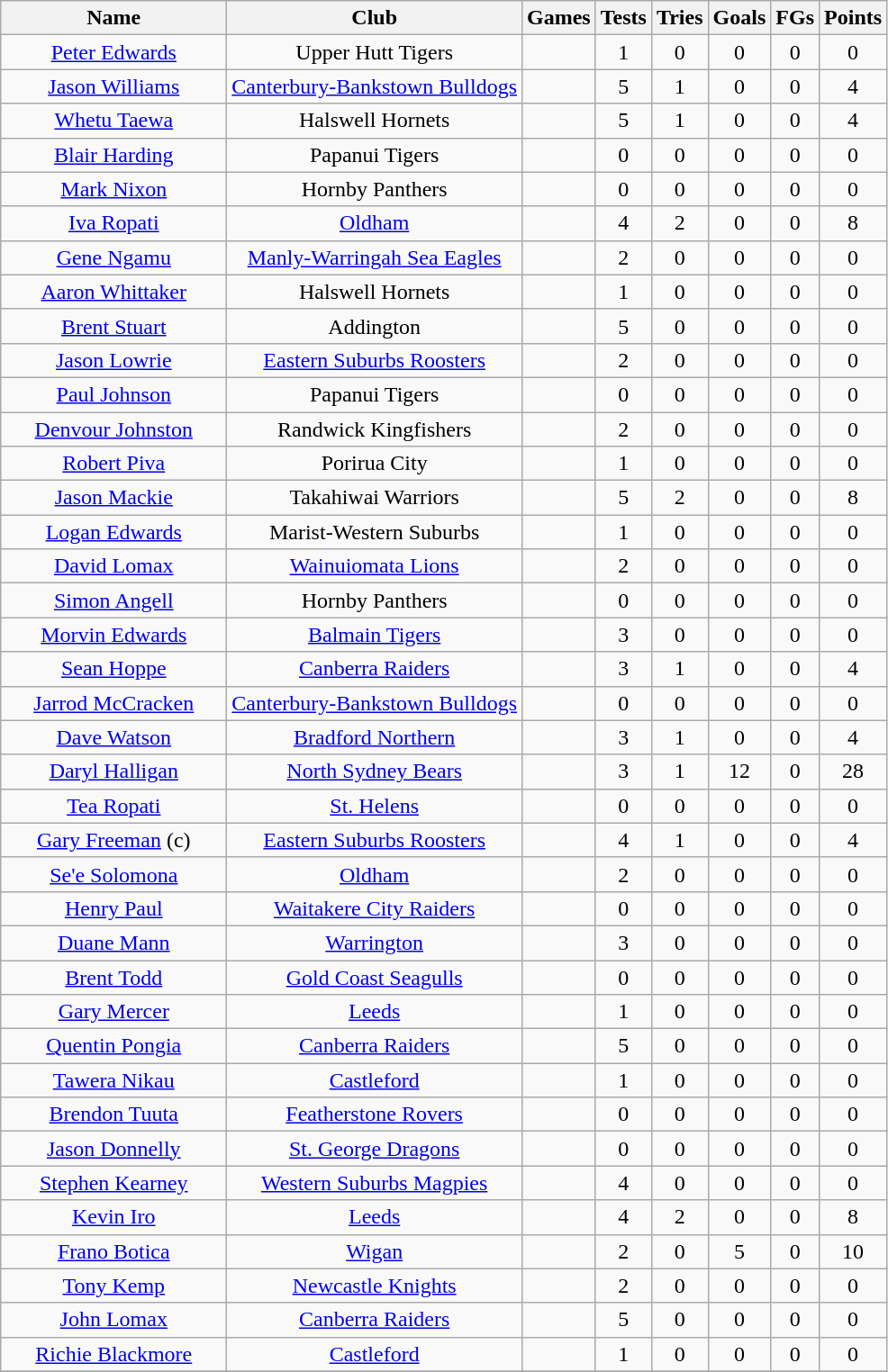<table class="wikitable sortable" style="text-align: center;">
<tr>
<th style="width:10em">Name</th>
<th>Club</th>
<th>Games</th>
<th>Tests</th>
<th>Tries</th>
<th>Goals</th>
<th>FGs</th>
<th>Points</th>
</tr>
<tr>
<td><a href='#'>Peter Edwards</a></td>
<td> Upper Hutt Tigers</td>
<td></td>
<td>1</td>
<td>0</td>
<td>0</td>
<td>0</td>
<td>0</td>
</tr>
<tr>
<td><a href='#'>Jason Williams</a></td>
<td> <a href='#'>Canterbury-Bankstown Bulldogs</a></td>
<td></td>
<td>5</td>
<td>1</td>
<td>0</td>
<td>0</td>
<td>4</td>
</tr>
<tr>
<td><a href='#'>Whetu Taewa</a></td>
<td> Halswell Hornets</td>
<td></td>
<td>5</td>
<td>1</td>
<td>0</td>
<td>0</td>
<td>4</td>
</tr>
<tr>
<td><a href='#'>Blair Harding</a></td>
<td> Papanui Tigers</td>
<td></td>
<td>0</td>
<td>0</td>
<td>0</td>
<td>0</td>
<td>0</td>
</tr>
<tr>
<td><a href='#'>Mark Nixon</a></td>
<td> Hornby Panthers</td>
<td></td>
<td>0</td>
<td>0</td>
<td>0</td>
<td>0</td>
<td>0</td>
</tr>
<tr>
<td><a href='#'>Iva Ropati</a></td>
<td> <a href='#'>Oldham</a></td>
<td></td>
<td>4</td>
<td>2</td>
<td>0</td>
<td>0</td>
<td>8</td>
</tr>
<tr>
<td><a href='#'>Gene Ngamu</a></td>
<td> <a href='#'>Manly-Warringah Sea Eagles</a></td>
<td></td>
<td>2</td>
<td>0</td>
<td>0</td>
<td>0</td>
<td>0</td>
</tr>
<tr>
<td><a href='#'>Aaron Whittaker</a></td>
<td>Halswell Hornets</td>
<td></td>
<td>1</td>
<td>0</td>
<td>0</td>
<td>0</td>
<td>0</td>
</tr>
<tr>
<td><a href='#'>Brent Stuart</a></td>
<td>Addington</td>
<td></td>
<td>5</td>
<td>0</td>
<td>0</td>
<td>0</td>
<td>0</td>
</tr>
<tr>
<td><a href='#'>Jason Lowrie</a></td>
<td> <a href='#'>Eastern Suburbs Roosters</a></td>
<td></td>
<td>2</td>
<td>0</td>
<td>0</td>
<td>0</td>
<td>0</td>
</tr>
<tr>
<td><a href='#'>Paul Johnson</a></td>
<td> Papanui Tigers</td>
<td></td>
<td>0</td>
<td>0</td>
<td>0</td>
<td>0</td>
<td>0</td>
</tr>
<tr>
<td><a href='#'>Denvour Johnston</a></td>
<td> Randwick Kingfishers</td>
<td></td>
<td>2</td>
<td>0</td>
<td>0</td>
<td>0</td>
<td>0</td>
</tr>
<tr>
<td><a href='#'>Robert Piva</a></td>
<td> Porirua City</td>
<td></td>
<td>1</td>
<td>0</td>
<td>0</td>
<td>0</td>
<td>0</td>
</tr>
<tr>
<td><a href='#'>Jason Mackie</a></td>
<td> Takahiwai Warriors</td>
<td></td>
<td>5</td>
<td>2</td>
<td>0</td>
<td>0</td>
<td>8</td>
</tr>
<tr>
<td><a href='#'>Logan Edwards</a></td>
<td>Marist-Western Suburbs</td>
<td></td>
<td>1</td>
<td>0</td>
<td>0</td>
<td>0</td>
<td>0</td>
</tr>
<tr>
<td><a href='#'>David Lomax</a></td>
<td><a href='#'>Wainuiomata Lions</a></td>
<td></td>
<td>2</td>
<td>0</td>
<td>0</td>
<td>0</td>
<td>0</td>
</tr>
<tr>
<td><a href='#'>Simon Angell</a></td>
<td> Hornby Panthers</td>
<td></td>
<td>0</td>
<td>0</td>
<td>0</td>
<td>0</td>
<td>0</td>
</tr>
<tr>
<td><a href='#'>Morvin Edwards</a></td>
<td> <a href='#'>Balmain Tigers</a></td>
<td></td>
<td>3</td>
<td>0</td>
<td>0</td>
<td>0</td>
<td>0</td>
</tr>
<tr>
<td><a href='#'>Sean Hoppe</a></td>
<td> <a href='#'>Canberra Raiders</a></td>
<td></td>
<td>3</td>
<td>1</td>
<td>0</td>
<td>0</td>
<td>4</td>
</tr>
<tr>
<td><a href='#'>Jarrod McCracken</a></td>
<td> <a href='#'>Canterbury-Bankstown Bulldogs</a></td>
<td></td>
<td>0</td>
<td>0</td>
<td>0</td>
<td>0</td>
<td>0</td>
</tr>
<tr>
<td><a href='#'>Dave Watson</a></td>
<td> <a href='#'>Bradford Northern</a></td>
<td></td>
<td>3</td>
<td>1</td>
<td>0</td>
<td>0</td>
<td>4</td>
</tr>
<tr>
<td><a href='#'>Daryl Halligan</a></td>
<td> <a href='#'>North Sydney Bears</a></td>
<td></td>
<td>3</td>
<td>1</td>
<td>12</td>
<td>0</td>
<td>28</td>
</tr>
<tr>
<td><a href='#'>Tea Ropati</a></td>
<td> <a href='#'>St. Helens</a></td>
<td></td>
<td>0</td>
<td>0</td>
<td>0</td>
<td>0</td>
<td>0</td>
</tr>
<tr>
<td><a href='#'>Gary Freeman</a> (c)</td>
<td> <a href='#'>Eastern Suburbs Roosters</a></td>
<td></td>
<td>4</td>
<td>1</td>
<td>0</td>
<td>0</td>
<td>4</td>
</tr>
<tr>
<td><a href='#'>Se'e Solomona</a></td>
<td> <a href='#'>Oldham</a></td>
<td></td>
<td>2</td>
<td>0</td>
<td>0</td>
<td>0</td>
<td>0</td>
</tr>
<tr>
<td><a href='#'>Henry Paul</a></td>
<td> <a href='#'>Waitakere City Raiders</a></td>
<td></td>
<td>0</td>
<td>0</td>
<td>0</td>
<td>0</td>
<td>0</td>
</tr>
<tr>
<td><a href='#'>Duane Mann</a></td>
<td> <a href='#'>Warrington</a></td>
<td></td>
<td>3</td>
<td>0</td>
<td>0</td>
<td>0</td>
<td>0</td>
</tr>
<tr>
<td><a href='#'>Brent Todd</a></td>
<td> <a href='#'>Gold Coast Seagulls</a></td>
<td></td>
<td>0</td>
<td>0</td>
<td>0</td>
<td>0</td>
<td>0</td>
</tr>
<tr>
<td><a href='#'>Gary Mercer</a></td>
<td> <a href='#'>Leeds</a></td>
<td></td>
<td>1</td>
<td>0</td>
<td>0</td>
<td>0</td>
<td>0</td>
</tr>
<tr>
<td><a href='#'>Quentin Pongia</a></td>
<td> <a href='#'>Canberra Raiders</a></td>
<td></td>
<td>5</td>
<td>0</td>
<td>0</td>
<td>0</td>
<td>0</td>
</tr>
<tr>
<td><a href='#'>Tawera Nikau</a></td>
<td> <a href='#'>Castleford</a></td>
<td></td>
<td>1</td>
<td>0</td>
<td>0</td>
<td>0</td>
<td>0</td>
</tr>
<tr>
<td><a href='#'>Brendon Tuuta</a></td>
<td> <a href='#'>Featherstone Rovers</a></td>
<td></td>
<td>0</td>
<td>0</td>
<td>0</td>
<td>0</td>
<td>0</td>
</tr>
<tr>
<td><a href='#'>Jason Donnelly</a></td>
<td> <a href='#'>St. George Dragons</a></td>
<td></td>
<td>0</td>
<td>0</td>
<td>0</td>
<td>0</td>
<td>0</td>
</tr>
<tr>
<td><a href='#'>Stephen Kearney</a></td>
<td> <a href='#'>Western Suburbs Magpies</a></td>
<td></td>
<td>4</td>
<td>0</td>
<td>0</td>
<td>0</td>
<td>0</td>
</tr>
<tr>
<td><a href='#'>Kevin Iro</a></td>
<td> <a href='#'>Leeds</a></td>
<td></td>
<td>4</td>
<td>2</td>
<td>0</td>
<td>0</td>
<td>8</td>
</tr>
<tr>
<td><a href='#'>Frano Botica</a></td>
<td> <a href='#'>Wigan</a></td>
<td></td>
<td>2</td>
<td>0</td>
<td>5</td>
<td>0</td>
<td>10</td>
</tr>
<tr>
<td><a href='#'>Tony Kemp</a></td>
<td> <a href='#'>Newcastle Knights</a></td>
<td></td>
<td>2</td>
<td>0</td>
<td>0</td>
<td>0</td>
<td>0</td>
</tr>
<tr>
<td><a href='#'>John Lomax</a></td>
<td> <a href='#'>Canberra Raiders</a></td>
<td></td>
<td>5</td>
<td>0</td>
<td>0</td>
<td>0</td>
<td>0</td>
</tr>
<tr>
<td><a href='#'>Richie Blackmore</a></td>
<td> <a href='#'>Castleford</a></td>
<td></td>
<td>1</td>
<td>0</td>
<td>0</td>
<td>0</td>
<td>0</td>
</tr>
<tr>
</tr>
</table>
